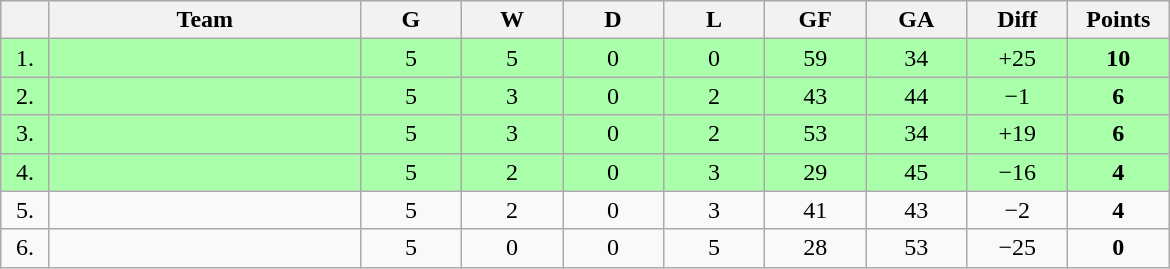<table class=wikitable style="text-align:center">
<tr bgcolor="#DCDCDC">
<th width="25"></th>
<th width="200">Team</th>
<th width="60">G</th>
<th width="60">W</th>
<th width="60">D</th>
<th width="60">L</th>
<th width="60">GF</th>
<th width="60">GA</th>
<th width="60">Diff</th>
<th width="60">Points</th>
</tr>
<tr bgcolor=#AAFFAA>
<td>1.</td>
<td align=left></td>
<td>5</td>
<td>5</td>
<td>0</td>
<td>0</td>
<td>59</td>
<td>34</td>
<td>+25</td>
<td><strong>10</strong></td>
</tr>
<tr bgcolor=#AAFFAA>
<td>2.</td>
<td align=left></td>
<td>5</td>
<td>3</td>
<td>0</td>
<td>2</td>
<td>43</td>
<td>44</td>
<td>−1</td>
<td><strong>6</strong></td>
</tr>
<tr bgcolor=#AAFFAA>
<td>3.</td>
<td align=left></td>
<td>5</td>
<td>3</td>
<td>0</td>
<td>2</td>
<td>53</td>
<td>34</td>
<td>+19</td>
<td><strong>6</strong></td>
</tr>
<tr bgcolor=#AAFFAA>
<td>4.</td>
<td align=left></td>
<td>5</td>
<td>2</td>
<td>0</td>
<td>3</td>
<td>29</td>
<td>45</td>
<td>−16</td>
<td><strong>4</strong></td>
</tr>
<tr>
<td>5.</td>
<td align=left></td>
<td>5</td>
<td>2</td>
<td>0</td>
<td>3</td>
<td>41</td>
<td>43</td>
<td>−2</td>
<td><strong>4</strong></td>
</tr>
<tr>
<td>6.</td>
<td align=left></td>
<td>5</td>
<td>0</td>
<td>0</td>
<td>5</td>
<td>28</td>
<td>53</td>
<td>−25</td>
<td><strong>0</strong></td>
</tr>
</table>
